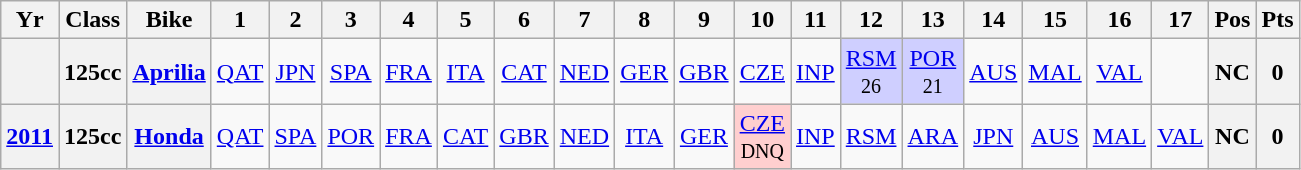<table class="wikitable" style="text-align:center">
<tr>
<th>Yr</th>
<th>Class</th>
<th>Bike</th>
<th>1</th>
<th>2</th>
<th>3</th>
<th>4</th>
<th>5</th>
<th>6</th>
<th>7</th>
<th>8</th>
<th>9</th>
<th>10</th>
<th>11</th>
<th>12</th>
<th>13</th>
<th>14</th>
<th>15</th>
<th>16</th>
<th>17</th>
<th>Pos</th>
<th>Pts</th>
</tr>
<tr>
<th align="left"></th>
<th align="left">125cc</th>
<th align="left"><a href='#'>Aprilia</a></th>
<td><a href='#'>QAT</a></td>
<td><a href='#'>JPN</a></td>
<td><a href='#'>SPA</a></td>
<td><a href='#'>FRA</a></td>
<td><a href='#'>ITA</a></td>
<td><a href='#'>CAT</a></td>
<td><a href='#'>NED</a></td>
<td><a href='#'>GER</a></td>
<td><a href='#'>GBR</a></td>
<td><a href='#'>CZE</a></td>
<td><a href='#'>INP</a></td>
<td style="background:#cfcfff;"><a href='#'>RSM</a><br><small>26</small></td>
<td style="background:#cfcfff;"><a href='#'>POR</a><br><small>21</small></td>
<td><a href='#'>AUS</a></td>
<td><a href='#'>MAL</a></td>
<td><a href='#'>VAL</a></td>
<td></td>
<th>NC</th>
<th>0</th>
</tr>
<tr>
<th align="left"><a href='#'>2011</a></th>
<th align="left">125cc</th>
<th align="left"><a href='#'>Honda</a></th>
<td><a href='#'>QAT</a></td>
<td><a href='#'>SPA</a></td>
<td><a href='#'>POR</a></td>
<td><a href='#'>FRA</a></td>
<td><a href='#'>CAT</a></td>
<td><a href='#'>GBR</a></td>
<td><a href='#'>NED</a></td>
<td><a href='#'>ITA</a></td>
<td><a href='#'>GER</a></td>
<td style="background:#ffcfcf;"><a href='#'>CZE</a><br><small>DNQ</small></td>
<td><a href='#'>INP</a></td>
<td><a href='#'>RSM</a></td>
<td><a href='#'>ARA</a></td>
<td><a href='#'>JPN</a></td>
<td><a href='#'>AUS</a></td>
<td><a href='#'>MAL</a></td>
<td><a href='#'>VAL</a></td>
<th>NC</th>
<th>0</th>
</tr>
</table>
